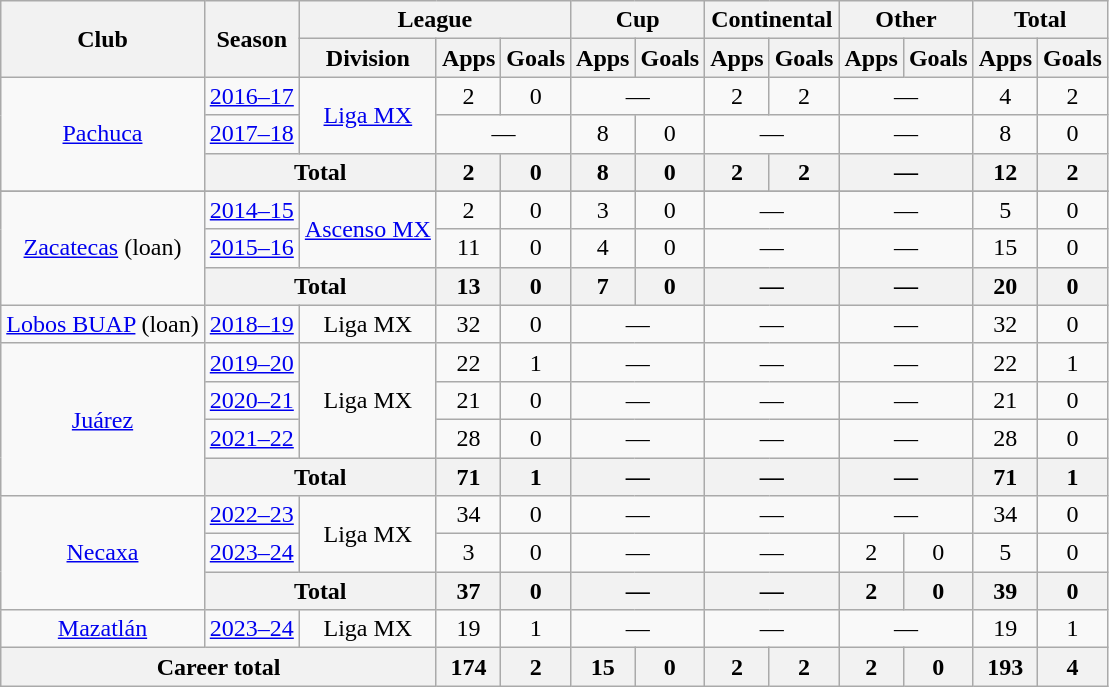<table class="wikitable" style="text-align:center">
<tr>
<th rowspan="2">Club</th>
<th rowspan="2">Season</th>
<th colspan="3">League</th>
<th colspan="2">Cup</th>
<th colspan="2">Continental</th>
<th colspan="2">Other</th>
<th colspan="2">Total</th>
</tr>
<tr>
<th>Division</th>
<th>Apps</th>
<th>Goals</th>
<th>Apps</th>
<th>Goals</th>
<th>Apps</th>
<th>Goals</th>
<th>Apps</th>
<th>Goals</th>
<th>Apps</th>
<th>Goals</th>
</tr>
<tr>
<td rowspan="3"><a href='#'>Pachuca</a></td>
<td><a href='#'>2016–17</a></td>
<td rowspan="2"><a href='#'>Liga MX</a></td>
<td>2</td>
<td>0</td>
<td colspan=2>—</td>
<td>2</td>
<td>2</td>
<td colspan="2">—</td>
<td>4</td>
<td>2</td>
</tr>
<tr>
<td><a href='#'>2017–18</a></td>
<td colspan="2">—</td>
<td>8</td>
<td>0</td>
<td colspan=2>—</td>
<td colspan="2">—</td>
<td>8</td>
<td>0</td>
</tr>
<tr>
<th colspan="2">Total</th>
<th>2</th>
<th>0</th>
<th>8</th>
<th>0</th>
<th>2</th>
<th>2</th>
<th colspan=2>—</th>
<th>12</th>
<th>2</th>
</tr>
<tr>
</tr>
<tr>
<td rowspan="3"><a href='#'>Zacatecas</a> (loan)</td>
<td><a href='#'>2014–15</a></td>
<td rowspan="2"><a href='#'>Ascenso MX</a></td>
<td>2</td>
<td>0</td>
<td>3</td>
<td>0</td>
<td colspan=2>—</td>
<td colspan=2>—</td>
<td>5</td>
<td>0</td>
</tr>
<tr>
<td><a href='#'>2015–16</a></td>
<td>11</td>
<td>0</td>
<td>4</td>
<td>0</td>
<td colspan=2>—</td>
<td colspan="2">—</td>
<td>15</td>
<td>0</td>
</tr>
<tr>
<th colspan="2">Total</th>
<th>13</th>
<th>0</th>
<th>7</th>
<th>0</th>
<th colspan=2>—</th>
<th colspan=2>—</th>
<th>20</th>
<th>0</th>
</tr>
<tr>
<td><a href='#'>Lobos BUAP</a> (loan)</td>
<td><a href='#'>2018–19</a></td>
<td>Liga MX</td>
<td>32</td>
<td>0</td>
<td colspan=2>—</td>
<td colspan=2>—</td>
<td colspan=2>—</td>
<td>32</td>
<td>0</td>
</tr>
<tr>
<td rowspan="4"><a href='#'>Juárez</a></td>
<td><a href='#'>2019–20</a></td>
<td rowspan="3">Liga MX</td>
<td>22</td>
<td>1</td>
<td colspan=2>—</td>
<td colspan=2>—</td>
<td colspan=2>—</td>
<td>22</td>
<td>1</td>
</tr>
<tr>
<td><a href='#'>2020–21</a></td>
<td>21</td>
<td>0</td>
<td colspan=2>—</td>
<td colspan=2>—</td>
<td colspan="2">—</td>
<td>21</td>
<td>0</td>
</tr>
<tr>
<td><a href='#'>2021–22</a></td>
<td>28</td>
<td>0</td>
<td colspan=2>—</td>
<td colspan=2>—</td>
<td colspan="2">—</td>
<td>28</td>
<td>0</td>
</tr>
<tr>
<th colspan="2">Total</th>
<th>71</th>
<th>1</th>
<th colspan="2">—</th>
<th colspan="2">—</th>
<th colspan="2">—</th>
<th>71</th>
<th>1</th>
</tr>
<tr>
<td rowspan="3"><a href='#'>Necaxa</a></td>
<td><a href='#'>2022–23</a></td>
<td rowspan="2">Liga MX</td>
<td>34</td>
<td>0</td>
<td colspan=2>—</td>
<td colspan=2>—</td>
<td colspan=2>—</td>
<td>34</td>
<td>0</td>
</tr>
<tr>
<td><a href='#'>2023–24</a></td>
<td>3</td>
<td>0</td>
<td colspan=2>—</td>
<td colspan=2>—</td>
<td>2</td>
<td>0</td>
<td>5</td>
<td>0</td>
</tr>
<tr>
<th colspan="2">Total</th>
<th>37</th>
<th>0</th>
<th colspan="2">—</th>
<th colspan="2">—</th>
<th>2</th>
<th>0</th>
<th>39</th>
<th>0</th>
</tr>
<tr>
<td rowspan="1"><a href='#'>Mazatlán</a></td>
<td><a href='#'>2023–24</a></td>
<td rowspan="1">Liga MX</td>
<td>19</td>
<td>1</td>
<td colspan=2>—</td>
<td colspan=2>—</td>
<td colspan=2>—</td>
<td>19</td>
<td>1</td>
</tr>
<tr>
<th colspan="3">Career total</th>
<th>174</th>
<th>2</th>
<th>15</th>
<th>0</th>
<th>2</th>
<th>2</th>
<th>2</th>
<th>0</th>
<th>193</th>
<th>4</th>
</tr>
</table>
